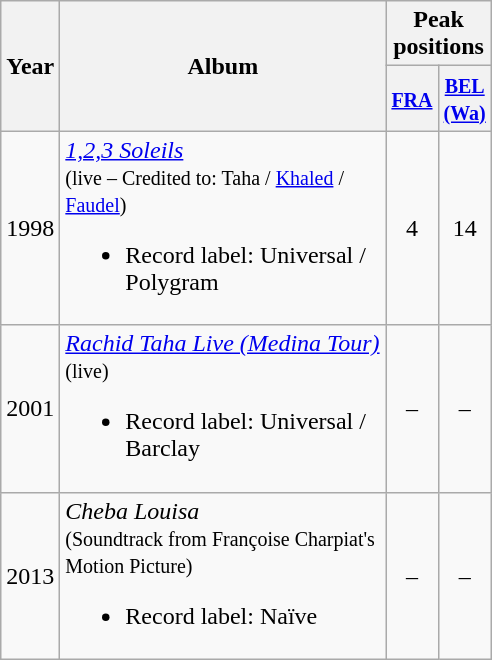<table class="wikitable">
<tr>
<th rowspan="2" style="text-align:center; width:10px;">Year</th>
<th rowspan="2" style="text-align:center; width:210px;">Album</th>
<th colspan="2" style="text-align:center; width:30px;">Peak positions</th>
</tr>
<tr>
<th width="20"><small><a href='#'>FRA</a><br></small></th>
<th width="20"><small><a href='#'>BEL <br>(Wa)</a><br></small></th>
</tr>
<tr>
<td style="text-align:center;">1998</td>
<td><em><a href='#'>1,2,3 Soleils</a></em> <br><small>(live – Credited to: Taha / <a href='#'>Khaled</a> / <a href='#'>Faudel</a>)</small><br><ul><li>Record label: Universal / Polygram</li></ul></td>
<td style="text-align:center;">4</td>
<td style="text-align:center;">14</td>
</tr>
<tr>
<td style="text-align:center;">2001</td>
<td><em><a href='#'>Rachid Taha Live (Medina Tour)</a></em> <br><small>(live)</small><br><ul><li>Record label: Universal / Barclay</li></ul></td>
<td style="text-align:center;">–</td>
<td style="text-align:center;">–</td>
</tr>
<tr>
<td style="text-align:center;">2013</td>
<td><em>Cheba Louisa</em> <br><small>(Soundtrack from Françoise Charpiat's Motion Picture)</small><br><ul><li>Record label: Naïve</li></ul></td>
<td style="text-align:center;">–</td>
<td style="text-align:center;">–</td>
</tr>
</table>
